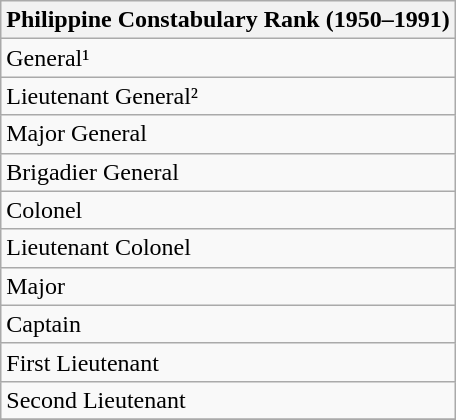<table class="wikitable" style="display: inline-table;">
<tr>
<th>Philippine Constabulary Rank (1950–1991)</th>
</tr>
<tr>
<td>General¹</td>
</tr>
<tr>
<td>Lieutenant General²</td>
</tr>
<tr>
<td>Major General</td>
</tr>
<tr>
<td>Brigadier General</td>
</tr>
<tr>
<td>Colonel</td>
</tr>
<tr>
<td>Lieutenant Colonel</td>
</tr>
<tr>
<td>Major</td>
</tr>
<tr>
<td>Captain</td>
</tr>
<tr>
<td>First Lieutenant</td>
</tr>
<tr>
<td>Second Lieutenant</td>
</tr>
<tr>
</tr>
</table>
